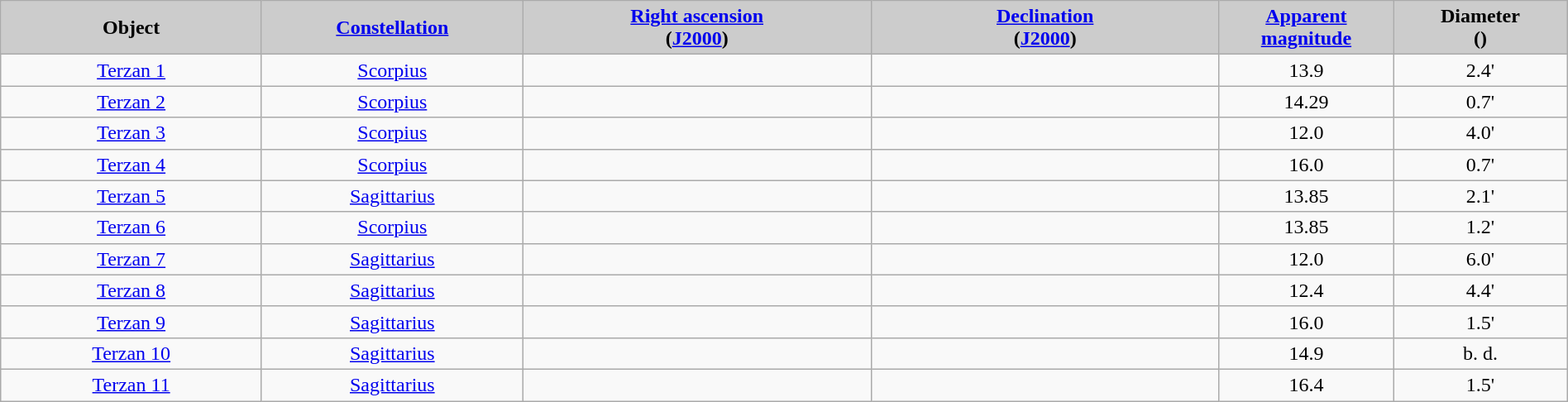<table class="wikitable sortable" width="100%" style="text-align:center;">
<tr>
<th style="background:#CCCCCC;" width="15%">Object</th>
<th style="background:#CCCCCC;" width="15%"><a href='#'>Constellation</a></th>
<th style="background:#CCCCCC;" width="20%"><a href='#'>Right ascension</a><br>(<a href='#'>J2000</a>)</th>
<th style="background:#CCCCCC;" width="20%"><a href='#'>Declination</a><br>(<a href='#'>J2000</a>)</th>
<th style="background:#CCCCCC;" width="10%"><a href='#'>Apparent magnitude</a></th>
<th style="background:#CCCCCC;" width="10%">Diameter<br>(<a href='#'></a>)</th>
</tr>
<tr>
<td><a href='#'>Terzan 1</a></td>
<td><a href='#'>Scorpius</a></td>
<td></td>
<td></td>
<td>13.9</td>
<td>2.4'</td>
</tr>
<tr>
<td><a href='#'>Terzan 2</a></td>
<td><a href='#'>Scorpius</a></td>
<td></td>
<td></td>
<td>14.29</td>
<td>0.7'</td>
</tr>
<tr>
<td><a href='#'>Terzan 3</a></td>
<td><a href='#'>Scorpius</a></td>
<td></td>
<td></td>
<td>12.0</td>
<td>4.0'</td>
</tr>
<tr>
<td><a href='#'>Terzan 4</a></td>
<td><a href='#'>Scorpius</a></td>
<td></td>
<td></td>
<td>16.0</td>
<td>0.7'</td>
</tr>
<tr>
<td><a href='#'>Terzan 5</a></td>
<td><a href='#'>Sagittarius</a></td>
<td></td>
<td></td>
<td>13.85</td>
<td>2.1'</td>
</tr>
<tr>
<td><a href='#'>Terzan 6</a></td>
<td><a href='#'>Scorpius</a></td>
<td></td>
<td></td>
<td>13.85</td>
<td>1.2'</td>
</tr>
<tr>
<td><a href='#'>Terzan 7</a></td>
<td><a href='#'>Sagittarius</a></td>
<td></td>
<td></td>
<td>12.0</td>
<td>6.0'</td>
</tr>
<tr>
<td><a href='#'>Terzan 8</a></td>
<td><a href='#'>Sagittarius</a></td>
<td></td>
<td></td>
<td>12.4</td>
<td>4.4'</td>
</tr>
<tr>
<td><a href='#'>Terzan 9</a></td>
<td><a href='#'>Sagittarius</a></td>
<td></td>
<td></td>
<td>16.0</td>
<td>1.5'</td>
</tr>
<tr>
<td><a href='#'>Terzan 10</a></td>
<td><a href='#'>Sagittarius</a></td>
<td></td>
<td></td>
<td>14.9</td>
<td>b. d.</td>
</tr>
<tr>
<td><a href='#'>Terzan 11</a></td>
<td><a href='#'>Sagittarius</a></td>
<td></td>
<td></td>
<td>16.4</td>
<td>1.5'</td>
</tr>
</table>
